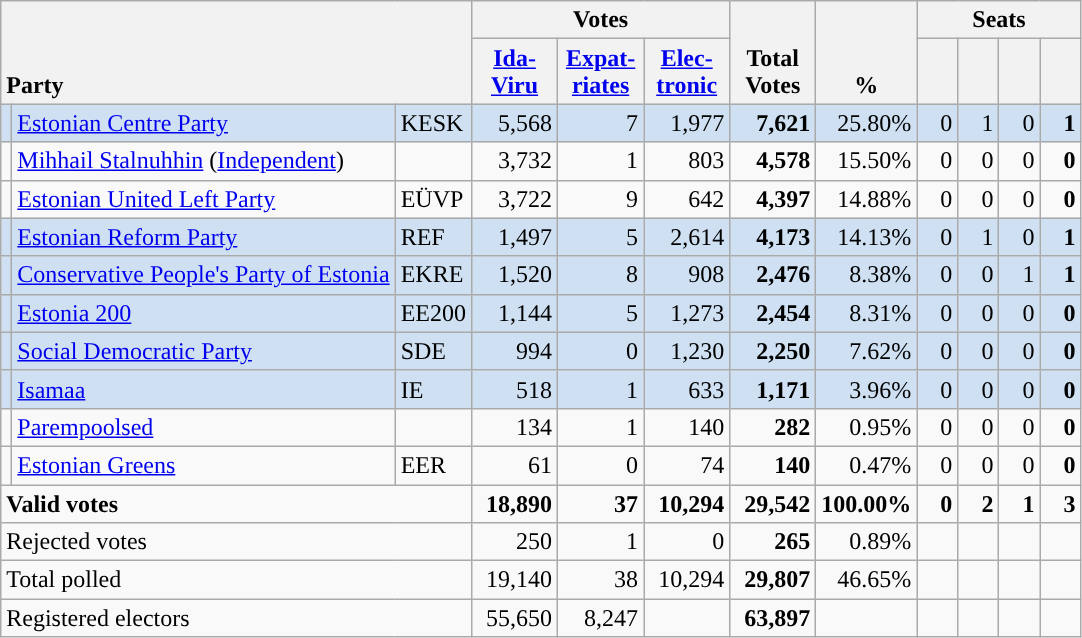<table class="wikitable" border="1" style="text-align:right;">
<tr>
<th style="text-align:left;" valign=bottom rowspan=2 colspan=3>Party</th>
<th colspan=3>Votes</th>
<th align=center valign=bottom rowspan=2 width="50">Total Votes</th>
<th align=center valign=bottom rowspan=2 width="50">%</th>
<th colspan=4>Seats</th>
</tr>
<tr>
<th align=center valign=bottom width="50"><a href='#'>Ida- Viru</a></th>
<th align=center valign=bottom width="50"><a href='#'>Expat- riates</a></th>
<th align=center valign=bottom width="50"><a href='#'>Elec- tronic</a></th>
<th align=center valign=bottom width="20"><small></small></th>
<th align=center valign=bottom width="20"><small></small></th>
<th align=center valign=bottom width="20"><small></small></th>
<th align=center valign=bottom width="20"><small></small></th>
</tr>
<tr style="background:#CEE0F2;">
<td style="background:"></td>
<td align=left><a href='#'>Estonian Centre Party</a></td>
<td align=left>KESK</td>
<td>5,568</td>
<td>7</td>
<td>1,977</td>
<td><strong>7,621</strong></td>
<td>25.80%</td>
<td>0</td>
<td>1</td>
<td>0</td>
<td><strong>1</strong></td>
</tr>
<tr>
<td style="background:"></td>
<td align=left><a href='#'>Mihhail Stalnuhhin</a> (<a href='#'>Independent</a>)</td>
<td></td>
<td>3,732</td>
<td>1</td>
<td>803</td>
<td><strong>4,578</strong></td>
<td>15.50%</td>
<td>0</td>
<td>0</td>
<td>0</td>
<td><strong>0</strong></td>
</tr>
<tr>
<td style="background:"></td>
<td align=left><a href='#'>Estonian United Left Party</a></td>
<td align=left>EÜVP</td>
<td>3,722</td>
<td>9</td>
<td>642</td>
<td><strong>4,397</strong></td>
<td>14.88%</td>
<td>0</td>
<td>0</td>
<td>0</td>
<td><strong>0</strong></td>
</tr>
<tr style="background:#CEE0F2;">
<td style="background:"></td>
<td align=left><a href='#'>Estonian Reform Party</a></td>
<td align=left>REF</td>
<td>1,497</td>
<td>5</td>
<td>2,614</td>
<td><strong>4,173</strong></td>
<td>14.13%</td>
<td>0</td>
<td>1</td>
<td>0</td>
<td><strong>1</strong></td>
</tr>
<tr style="background:#CEE0F2;">
<td style="background:"></td>
<td align=left><a href='#'>Conservative People's Party of Estonia</a></td>
<td align=left>EKRE</td>
<td>1,520</td>
<td>8</td>
<td>908</td>
<td><strong>2,476</strong></td>
<td>8.38%</td>
<td>0</td>
<td>0</td>
<td>1</td>
<td><strong>1</strong></td>
</tr>
<tr style="background:#CEE0F2;">
<td style="background:"></td>
<td align=left><a href='#'>Estonia 200</a></td>
<td align=left>EE200</td>
<td>1,144</td>
<td>5</td>
<td>1,273</td>
<td><strong>2,454</strong></td>
<td>8.31%</td>
<td>0</td>
<td>0</td>
<td>0</td>
<td><strong>0</strong></td>
</tr>
<tr style="background:#CEE0F2;">
<td style="background:"></td>
<td align=left><a href='#'>Social Democratic Party</a></td>
<td align=left>SDE</td>
<td>994</td>
<td>0</td>
<td>1,230</td>
<td><strong>2,250</strong></td>
<td>7.62%</td>
<td>0</td>
<td>0</td>
<td>0</td>
<td><strong>0</strong></td>
</tr>
<tr style="background:#CEE0F2;">
<td style="background:"></td>
<td align=left><a href='#'>Isamaa</a></td>
<td align=left>IE</td>
<td>518</td>
<td>1</td>
<td>633</td>
<td><strong>1,171</strong></td>
<td>3.96%</td>
<td>0</td>
<td>0</td>
<td>0</td>
<td><strong>0</strong></td>
</tr>
<tr>
<td style="background:"></td>
<td align=left><a href='#'>Parempoolsed</a></td>
<td align=left></td>
<td>134</td>
<td>1</td>
<td>140</td>
<td><strong>282</strong></td>
<td>0.95%</td>
<td>0</td>
<td>0</td>
<td>0</td>
<td><strong>0</strong></td>
</tr>
<tr>
<td style="background:"></td>
<td align=left><a href='#'>Estonian Greens</a></td>
<td align=left>EER</td>
<td>61</td>
<td>0</td>
<td>74</td>
<td><strong>140</strong></td>
<td>0.47%</td>
<td>0</td>
<td>0</td>
<td>0</td>
<td><strong>0</strong></td>
</tr>
<tr style="font-weight:bold">
<td align=left colspan=3>Valid votes</td>
<td>18,890</td>
<td>37</td>
<td>10,294</td>
<td>29,542</td>
<td>100.00%</td>
<td>0</td>
<td>2</td>
<td>1</td>
<td>3</td>
</tr>
<tr>
<td align=left colspan=3>Rejected votes</td>
<td>250</td>
<td>1</td>
<td>0</td>
<td><strong>265</strong></td>
<td>0.89%</td>
<td></td>
<td></td>
<td></td>
<td></td>
</tr>
<tr>
<td align=left colspan=3>Total polled</td>
<td>19,140</td>
<td>38</td>
<td>10,294</td>
<td><strong>29,807</strong></td>
<td>46.65%</td>
<td></td>
<td></td>
<td></td>
<td></td>
</tr>
<tr>
<td align=left colspan=3>Registered electors</td>
<td>55,650</td>
<td>8,247</td>
<td></td>
<td><strong>63,897</strong></td>
<td></td>
<td></td>
<td></td>
<td></td>
<td></td>
</tr>
</table>
